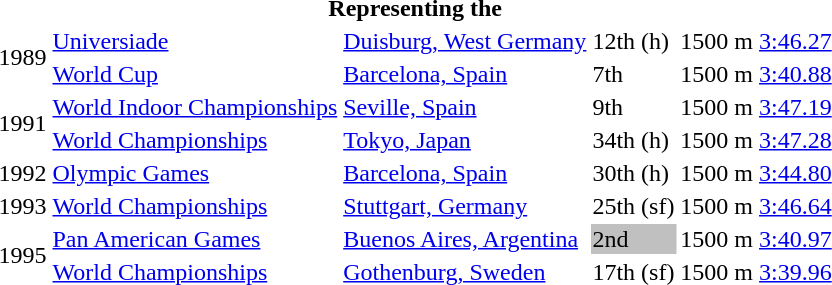<table>
<tr>
<th colspan="6">Representing the </th>
</tr>
<tr>
<td rowspan=2>1989</td>
<td><a href='#'>Universiade</a></td>
<td><a href='#'>Duisburg, West Germany</a></td>
<td>12th (h)</td>
<td>1500 m</td>
<td><a href='#'>3:46.27</a></td>
</tr>
<tr>
<td><a href='#'>World Cup</a></td>
<td><a href='#'>Barcelona, Spain</a></td>
<td>7th</td>
<td>1500 m</td>
<td><a href='#'>3:40.88</a></td>
</tr>
<tr>
<td rowspan=2>1991</td>
<td><a href='#'>World Indoor Championships</a></td>
<td><a href='#'>Seville, Spain</a></td>
<td>9th</td>
<td>1500 m</td>
<td><a href='#'>3:47.19</a></td>
</tr>
<tr>
<td><a href='#'>World Championships</a></td>
<td><a href='#'>Tokyo, Japan</a></td>
<td>34th (h)</td>
<td>1500 m</td>
<td><a href='#'>3:47.28</a></td>
</tr>
<tr>
<td>1992</td>
<td><a href='#'>Olympic Games</a></td>
<td><a href='#'>Barcelona, Spain</a></td>
<td>30th (h)</td>
<td>1500 m</td>
<td><a href='#'>3:44.80</a></td>
</tr>
<tr>
<td>1993</td>
<td><a href='#'>World Championships</a></td>
<td><a href='#'>Stuttgart, Germany</a></td>
<td>25th (sf)</td>
<td>1500 m</td>
<td><a href='#'>3:46.64</a></td>
</tr>
<tr>
<td rowspan=2>1995</td>
<td><a href='#'>Pan American Games</a></td>
<td><a href='#'>Buenos Aires, Argentina</a></td>
<td bgcolor=silver>2nd</td>
<td>1500 m</td>
<td><a href='#'>3:40.97</a></td>
</tr>
<tr>
<td><a href='#'>World Championships</a></td>
<td><a href='#'>Gothenburg, Sweden</a></td>
<td>17th (sf)</td>
<td>1500 m</td>
<td><a href='#'>3:39.96</a></td>
</tr>
</table>
